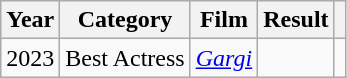<table class="wikitable sortable plainrowheaders">
<tr>
<th scope="col">Year</th>
<th scope="col">Category</th>
<th scope="col">Film</th>
<th scope="col">Result</th>
<th scope="col" class="unsortable"></th>
</tr>
<tr>
<td>2023</td>
<td>Best Actress</td>
<td><em><a href='#'>Gargi</a></em></td>
<td></td>
<td style="text-align:center;"></td>
</tr>
</table>
